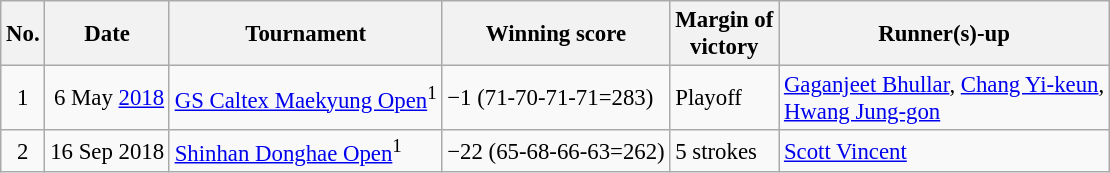<table class="wikitable" style="font-size:95%;">
<tr>
<th>No.</th>
<th>Date</th>
<th>Tournament</th>
<th>Winning score</th>
<th>Margin of<br>victory</th>
<th>Runner(s)-up</th>
</tr>
<tr>
<td align=center>1</td>
<td align=right>6 May <a href='#'>2018</a></td>
<td><a href='#'>GS Caltex Maekyung Open</a><sup>1</sup></td>
<td>−1 (71-70-71-71=283)</td>
<td>Playoff</td>
<td> <a href='#'>Gaganjeet Bhullar</a>,  <a href='#'>Chang Yi-keun</a>,<br> <a href='#'>Hwang Jung-gon</a></td>
</tr>
<tr>
<td align=center>2</td>
<td align=right>16 Sep 2018</td>
<td><a href='#'>Shinhan Donghae Open</a><sup>1</sup></td>
<td>−22 (65-68-66-63=262)</td>
<td>5 strokes</td>
<td> <a href='#'>Scott Vincent</a></td>
</tr>
</table>
